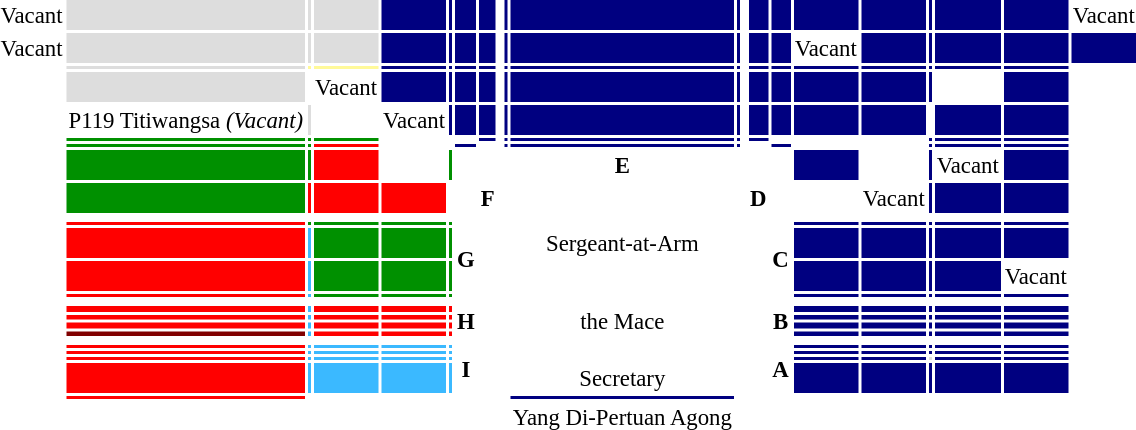<table style="font-size:95%; text-align:center;">
<tr>
<td>Vacant</td>
<td style="background-color:#DDDDDD;"></td>
<td style="background-color:#DDDDDD;"></td>
<td style="background-color:#DDDDDD;"></td>
<td style="background-color:#000080;"></td>
<td style="background-color:#000080;"></td>
<td style="background-color:#000080;"></td>
<td style="background-color:#000080;"></td>
<td></td>
<td style="background-color:#000080;"></td>
<td style="background-color:#000080;"></td>
<td style="background-color:#000080;"></td>
<td></td>
<td style="background-color:#000080;"></td>
<td style="background-color:#000080;"></td>
<td style="background-color:#000080;"></td>
<td style="background-color:#000080;"></td>
<td style="background-color:#000080;"></td>
<td style="background-color:#000080;"></td>
<td style="background-color:#000080;"></td>
<td>Vacant</td>
</tr>
<tr>
<td>Vacant</td>
<td style="background-color:#DDDDDD;"></td>
<td style="background-color:#DDDDDD;"></td>
<td style="background-color:#DDDDDD;"></td>
<td style="background-color:#000080;"></td>
<td style="background-color:#000080;"></td>
<td style="background-color:#000080;"></td>
<td style="background-color:#000080;"></td>
<td></td>
<td style="background-color:#000080;"></td>
<td style="background-color:#000080;"></td>
<td style="background-color:#000080;"></td>
<td></td>
<td style="background-color:#000080;"></td>
<td style="background-color:#000080;"></td>
<td>Vacant</td>
<td style="background-color:#000080;"></td>
<td style="background-color:#000080;"></td>
<td style="background-color:#000080;"></td>
<td style="background-color:#000080;"></td>
<td style="background-color:#000080;"></td>
</tr>
<tr>
<td></td>
<td style="background-color:#DDDDDD;"></td>
<td style="background-color:#FFF999;"></td>
<td style="background-color:#FFF999;"></td>
<td style="background-color:#000080;"></td>
<td style="background-color:#000080;"></td>
<td style="background-color:#000080;"></td>
<td style="background-color:#000080;"></td>
<td></td>
<td style="background-color:#000080;"></td>
<td style="background-color:#000080;"></td>
<td style="background-color:#000080;"></td>
<td></td>
<td style="background-color:#000080;"></td>
<td style="background-color:#000080;"></td>
<td style="background-color:#000080;"></td>
<td style="background-color:#000080;"></td>
<td style="background-color:#000080;"></td>
<td style="background-color:#000080;"></td>
<td style="background-color:#000080;"></td>
</tr>
<tr>
<td></td>
<td style="background-color:#DDDDDD;"></td>
<td></td>
<td>Vacant</td>
<td style="background-color:#000080;"></td>
<td style="background-color:#000080;"></td>
<td style="background-color:#000080;"></td>
<td style="background-color:#000080;"></td>
<td></td>
<td style="background-color:#000080;"></td>
<td style="background-color:#000080;"></td>
<td style="background-color:#000080;"></td>
<td></td>
<td style="background-color:#000080;"></td>
<td style="background-color:#000080;"></td>
<td style="background-color:#000080;"></td>
<td style="background-color:#000080;"></td>
<td style="background-color:#000080;"></td>
<td></td>
<td style="background-color:#000080;"></td>
<td></td>
</tr>
<tr>
<td></td>
<td>P119 Titiwangsa <em>(Vacant)</em></td>
<td style="background-color:#DDDDDD;"></td>
<td></td>
<td>Vacant</td>
<td style="background-color:#000080;"></td>
<td style="background-color:#000080;"></td>
<td style="background-color:#000080;"></td>
<td></td>
<td style="background-color:#000080;"></td>
<td style="background-color:#000080;"></td>
<td style="background-color:#000080;"></td>
<td></td>
<td style="background-color:#000080;"></td>
<td style="background-color:#000080;"></td>
<td style="background-color:#000080;"></td>
<td style="background-color:#000080;"></td>
<td></td>
<td style="background-color:#000080;"></td>
<td style="background-color:#000080;"></td>
<td></td>
</tr>
<tr>
<td></td>
<td style="background-color:#009000;"></td>
<td style="background-color:#009000;"></td>
<td style="background-color:#009000;"></td>
<td></td>
<td></td>
<td></td>
<td style="background-color:#000080;"></td>
<td></td>
<td style="background-color:#000080;"></td>
<td style="background-color:#000080;"></td>
<td style="background-color:#000080;"></td>
<td></td>
<td style="background-color:#000080;"></td>
<td></td>
<td></td>
<td></td>
<td style="background-color:#000080;"></td>
<td style="background-color:#000080;"></td>
<td style="background-color:#000080;"></td>
<td></td>
</tr>
<tr>
<td></td>
<td style="background-color:#009000;"></td>
<td style="background-color:#009000;"></td>
<td style="background-color:#FF0000;"></td>
<td></td>
<td></td>
<td style="background-color:#000080;"></td>
<td></td>
<td></td>
<td style="background-color:#000080;"></td>
<td style="background-color:#000080;"></td>
<td style="background-color:#000080;"></td>
<td></td>
<td></td>
<td style="background-color:#000080;"></td>
<td></td>
<td></td>
<td style="background-color:#000080;"></td>
<td style="background-color:#000080;"></td>
<td style="background-color:#000080;"></td>
<td></td>
</tr>
<tr>
<td></td>
<td style="background-color:#009000;"></td>
<td style="background-color:#009000;"></td>
<td style="background-color:#FF0000;"></td>
<td></td>
<td style="background-color:#009000;"></td>
<td></td>
<td></td>
<td></td>
<td colspan=3><strong>E</strong></td>
<td></td>
<td></td>
<td></td>
<td style="background-color:#000080;"></td>
<td></td>
<td style="background-color:#000080;"></td>
<td>Vacant</td>
<td style="background-color:#000080;"></td>
<td></td>
</tr>
<tr>
<td></td>
<td style="background-color:#009000;"></td>
<td style="background-color:#FF0000;"></td>
<td style="background-color:#FF0000;"></td>
<td style="background-color:#FF0000;"></td>
<td></td>
<td></td>
<td><strong>F</strong></td>
<td></td>
<td></td>
<td></td>
<td></td>
<td></td>
<td><strong>D</strong></td>
<td></td>
<td></td>
<td>Vacant</td>
<td style="background-color:#000080;"></td>
<td style="background-color:#000080;"></td>
<td style="background-color:#000080;"></td>
<td></td>
</tr>
<tr>
<td colspan=21></td>
</tr>
<tr>
<td></td>
<td style="background-color:#FF0000;"></td>
<td style="background-color:#009000;"></td>
<td style="background-color:#009000;"></td>
<td style="background-color:#009000;"></td>
<td style="background-color:#009000;"></td>
<td rowspan=4><strong>G</strong></td>
<td></td>
<td></td>
<td></td>
<td></td>
<td></td>
<td></td>
<td></td>
<td rowspan=4><strong>C</strong></td>
<td style="background-color:#000080;"></td>
<td style="background-color:#000080;"></td>
<td style="background-color:#000080;"></td>
<td style="background-color:#000080;"></td>
<td style="background-color:#000080;"></td>
<td></td>
</tr>
<tr>
<td></td>
<td style="background-color:#FF0000;"></td>
<td style="background-color:#3BB9FF;"></td>
<td style="background-color:#009000;"></td>
<td style="background-color:#009000;"></td>
<td style="background-color:#009000;"></td>
<td></td>
<td></td>
<td></td>
<td>Sergeant-at-Arm</td>
<td></td>
<td></td>
<td></td>
<td style="background-color:#000080;"></td>
<td style="background-color:#000080;"></td>
<td style="background-color:#000080;"></td>
<td style="background-color:#000080;"></td>
<td style="background-color:#000080;"></td>
<td></td>
</tr>
<tr>
<td></td>
<td style="background-color:#FF0000;"></td>
<td style="background-color:#3BB9FF;"></td>
<td style="background-color:#009000;"></td>
<td style="background-color:#009000;"></td>
<td style="background-color:#009000;"></td>
<td></td>
<td></td>
<td></td>
<td></td>
<td></td>
<td></td>
<td></td>
<td style="background-color:#000080;"></td>
<td style="background-color:#000080;"></td>
<td style="background-color:#000080;"></td>
<td style="background-color:#000080;"></td>
<td>Vacant</td>
<td></td>
</tr>
<tr>
<td></td>
<td style="background-color:#FF0000;"></td>
<td style="background-color:#3BB9FF;"></td>
<td style="background-color:#009000;"></td>
<td style="background-color:#009000;"></td>
<td style="background-color:#009000;"></td>
<td></td>
<td></td>
<td></td>
<td></td>
<td></td>
<td></td>
<td></td>
<td style="background-color:#000080;"></td>
<td style="background-color:#000080;"></td>
<td style="background-color:#000080;"></td>
<td style="background-color:#000080;"></td>
<td style="background-color:#000080;"></td>
<td></td>
</tr>
<tr>
<td colspan=21></td>
</tr>
<tr>
<td></td>
<td style="background-color:#FF0000;"></td>
<td style="background-color:#3BB9FF;"></td>
<td style="background-color:#FF0000;"></td>
<td style="background-color:#FF0000;"></td>
<td style="background-color:#FF0000;"></td>
<td rowspan=4><strong>H</strong></td>
<td></td>
<td></td>
<td></td>
<td rowspan=4>the Mace</td>
<td></td>
<td></td>
<td></td>
<td rowspan=4><strong>B</strong></td>
<td style="background-color:#000080;"></td>
<td style="background-color:#000080;"></td>
<td style="background-color:#000080;"></td>
<td style="background-color:#000080;"></td>
<td style="background-color:#000080;"></td>
<td></td>
</tr>
<tr>
<td></td>
<td style="background-color:#FF0000;"></td>
<td style="background-color:#3BB9FF;"></td>
<td style="background-color:#FF0000;"></td>
<td style="background-color:#FF0000;"></td>
<td style="background-color:#FF0000;"></td>
<td></td>
<td></td>
<td></td>
<td></td>
<td></td>
<td></td>
<td style="background-color:#000080;"></td>
<td style="background-color:#000080;"></td>
<td style="background-color:#000080;"></td>
<td style="background-color:#000080;"></td>
<td style="background-color:#000080;"></td>
<td></td>
</tr>
<tr>
<td></td>
<td style="background-color:#FF0000;"></td>
<td style="background-color:#3BB9FF;"></td>
<td style="background-color:#FF0000;"></td>
<td style="background-color:#FF0000;"></td>
<td style="background-color:#FF0000;"></td>
<td></td>
<td></td>
<td></td>
<td></td>
<td></td>
<td></td>
<td style="background-color:#000080;"></td>
<td style="background-color:#000080;"></td>
<td style="background-color:#000080;"></td>
<td style="background-color:#000080;"></td>
<td style="background-color:#000080;"></td>
<td></td>
</tr>
<tr>
<td></td>
<td style="background-color:#800000;"></td>
<td style="background-color:#3BB9FF;"></td>
<td style="background-color:#FF0000;"></td>
<td style="background-color:#FF0000;"></td>
<td style="background-color:#FF0000;"></td>
<td></td>
<td></td>
<td></td>
<td></td>
<td></td>
<td></td>
<td style="background-color:#000080;"></td>
<td style="background-color:#000080;"></td>
<td style="background-color:#000080;"></td>
<td style="background-color:#000080;"></td>
<td style="background-color:#000080;"></td>
<td></td>
</tr>
<tr>
<td colspan=21></td>
</tr>
<tr>
<td></td>
<td style="background-color:#FF0000;"></td>
<td style="background-color:#3BB9FF;"></td>
<td style="background-color:#3BB9FF;"></td>
<td style="background-color:#3BB9FF;"></td>
<td style="background-color:#3BB9FF;"></td>
<td rowspan=4><strong>I</strong></td>
<td></td>
<td></td>
<td></td>
<td></td>
<td></td>
<td></td>
<td></td>
<td rowspan=4><strong>A</strong></td>
<td style="background-color:#000080;"></td>
<td style="background-color:#000080;"></td>
<td style="background-color:#000080;"></td>
<td style="background-color:#000080;"></td>
<td style="background-color:#000080;"></td>
<td></td>
</tr>
<tr>
<td></td>
<td style="background-color:#FF0000;"></td>
<td style="background-color:#3BB9FF;"></td>
<td style="background-color:#3BB9FF;"></td>
<td style="background-color:#3BB9FF;"></td>
<td style="background-color:#3BB9FF;"></td>
<td></td>
<td></td>
<td></td>
<td></td>
<td></td>
<td></td>
<td></td>
<td style="background-color:#000080;"></td>
<td style="background-color:#000080;"></td>
<td style="background-color:#000080;"></td>
<td style="background-color:#000080;"></td>
<td style="background-color:#000080;"></td>
<td></td>
</tr>
<tr>
<td></td>
<td style="background-color:#FF0000;"></td>
<td style="background-color:#3BB9FF;"></td>
<td style="background-color:#3BB9FF;"></td>
<td style="background-color:#3BB9FF;"></td>
<td style="background-color:#3BB9FF;"></td>
<td></td>
<td></td>
<td></td>
<td></td>
<td></td>
<td></td>
<td></td>
<td style="background-color:#000080;"></td>
<td style="background-color:#000080;"></td>
<td style="background-color:#DDDDDD;"></td>
<td style="background-color:#000080;"></td>
<td style="background-color:#000080;"></td>
<td></td>
</tr>
<tr>
<td></td>
<td style="background-color:#FF0000;"></td>
<td style="background-color:#3BB9FF;"></td>
<td style="background-color:#3BB9FF;"></td>
<td style="background-color:#3BB9FF;"></td>
<td style="background-color:#3BB9FF;"></td>
<td></td>
<td></td>
<td></td>
<td>Secretary</td>
<td></td>
<td></td>
<td></td>
<td style="background-color:#000080;"></td>
<td style="background-color:#000080;"></td>
<td style="background-color:#000080;"></td>
<td style="background-color:#000080;"></td>
<td style="background-color:#000080;"></td>
<td></td>
</tr>
<tr>
<td></td>
<td style="background-color:#FF0000;"></td>
<td colspan=8></td>
<td style="background-color:#000080;"></td>
<td colspan=10></td>
</tr>
<tr>
<td colspan=10></td>
<td>Yang Di-Pertuan Agong</td>
<td colspan=10></td>
</tr>
</table>
